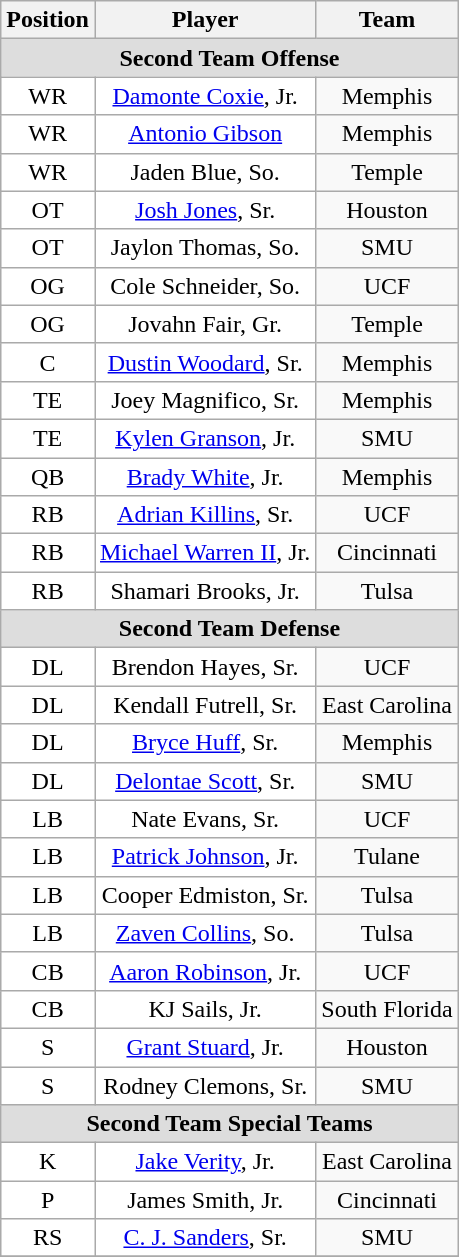<table class="wikitable" border="0">
<tr>
<th>Position</th>
<th>Player</th>
<th>Team</th>
</tr>
<tr>
<td colspan="3" style="text-align:center; background:#ddd;"><strong>Second Team Offense</strong></td>
</tr>
<tr style="text-align:center;">
<td style="background:white">WR</td>
<td style="background:white"><a href='#'>Damonte Coxie</a>, Jr.</td>
<td style=>Memphis</td>
</tr>
<tr style="text-align:center;">
<td style="background:white">WR</td>
<td style="background:white"><a href='#'>Antonio Gibson</a></td>
<td style=>Memphis</td>
</tr>
<tr style="text-align:center;">
<td style="background:white">WR</td>
<td style="background:white">Jaden Blue, So.</td>
<td style=>Temple</td>
</tr>
<tr style="text-align:center;">
<td style="background:white">OT</td>
<td style="background:white"><a href='#'>Josh Jones</a>, Sr.</td>
<td style=>Houston</td>
</tr>
<tr style="text-align:center;">
<td style="background:white">OT</td>
<td style="background:white">Jaylon Thomas, So.</td>
<td style=>SMU</td>
</tr>
<tr style="text-align:center;">
<td style="background:white">OG</td>
<td style="background:white">Cole Schneider, So.</td>
<td style=>UCF</td>
</tr>
<tr style="text-align:center;">
<td style="background:white">OG</td>
<td style="background:white">Jovahn Fair, Gr.</td>
<td style=>Temple</td>
</tr>
<tr style="text-align:center;">
<td style="background:white">C</td>
<td style="background:white"><a href='#'>Dustin Woodard</a>, Sr.</td>
<td style=>Memphis</td>
</tr>
<tr style="text-align:center;">
<td style="background:white">TE</td>
<td style="background:white">Joey Magnifico, Sr.</td>
<td style=>Memphis</td>
</tr>
<tr style="text-align:center;">
<td style="background:white">TE</td>
<td style="background:white"><a href='#'>Kylen Granson</a>, Jr.</td>
<td style=>SMU</td>
</tr>
<tr style="text-align:center;">
<td style="background:white">QB</td>
<td style="background:white"><a href='#'>Brady White</a>, Jr.</td>
<td style=>Memphis</td>
</tr>
<tr style="text-align:center;">
<td style="background:white">RB</td>
<td style="background:white"><a href='#'>Adrian Killins</a>, Sr.</td>
<td style=>UCF</td>
</tr>
<tr style="text-align:center;">
<td style="background:white">RB</td>
<td style="background:white"><a href='#'>Michael Warren II</a>, Jr.</td>
<td style=>Cincinnati</td>
</tr>
<tr style="text-align:center;">
<td style="background:white">RB</td>
<td style="background:white">Shamari Brooks, Jr.</td>
<td style=>Tulsa</td>
</tr>
<tr>
<td colspan="3" style="text-align:center; background:#ddd;"><strong>Second Team Defense</strong></td>
</tr>
<tr style="text-align:center;">
<td style="background:white">DL</td>
<td style="background:white">Brendon Hayes, Sr.</td>
<td style=>UCF</td>
</tr>
<tr style="text-align:center;">
<td style="background:white">DL</td>
<td style="background:white">Kendall Futrell, Sr.</td>
<td style=>East Carolina</td>
</tr>
<tr style="text-align:center;">
<td style="background:white">DL</td>
<td style="background:white"><a href='#'>Bryce Huff</a>, Sr.</td>
<td style=>Memphis</td>
</tr>
<tr style="text-align:center;">
<td style="background:white">DL</td>
<td style="background:white"><a href='#'>Delontae Scott</a>, Sr.</td>
<td style=>SMU</td>
</tr>
<tr style="text-align:center;">
<td style="background:white">LB</td>
<td style="background:white">Nate Evans, Sr.</td>
<td style=>UCF</td>
</tr>
<tr style="text-align:center;">
<td style="background:white">LB</td>
<td style="background:white"><a href='#'>Patrick Johnson</a>, Jr.</td>
<td style=>Tulane</td>
</tr>
<tr style="text-align:center;">
<td style="background:white">LB</td>
<td style="background:white">Cooper Edmiston, Sr.</td>
<td style=>Tulsa</td>
</tr>
<tr style="text-align:center;">
<td style="background:white">LB</td>
<td style="background:white"><a href='#'>Zaven Collins</a>, So.</td>
<td style=>Tulsa</td>
</tr>
<tr style="text-align:center;">
<td style="background:white">CB</td>
<td style="background:white"><a href='#'>Aaron Robinson</a>, Jr.</td>
<td style=>UCF</td>
</tr>
<tr style="text-align:center;">
<td style="background:white">CB</td>
<td style="background:white">KJ Sails, Jr.</td>
<td style=>South Florida</td>
</tr>
<tr style="text-align:center;">
<td style="background:white">S</td>
<td style="background:white"><a href='#'>Grant Stuard</a>, Jr.</td>
<td style=>Houston</td>
</tr>
<tr style="text-align:center;">
<td style="background:white">S</td>
<td style="background:white">Rodney Clemons, Sr.</td>
<td style=>SMU</td>
</tr>
<tr>
<td colspan="3" style="text-align:center; background:#ddd;"><strong>Second Team Special Teams</strong></td>
</tr>
<tr style="text-align:center;">
<td style="background:white">K</td>
<td style="background:white"><a href='#'>Jake Verity</a>, Jr.</td>
<td style=>East Carolina</td>
</tr>
<tr style="text-align:center;">
<td style="background:white">P</td>
<td style="background:white">James Smith, Jr.</td>
<td style=>Cincinnati</td>
</tr>
<tr style="text-align:center;">
<td style="background:white">RS</td>
<td style="background:white"><a href='#'>C. J. Sanders</a>, Sr.</td>
<td style=>SMU</td>
</tr>
<tr style="text-align:center;">
</tr>
</table>
